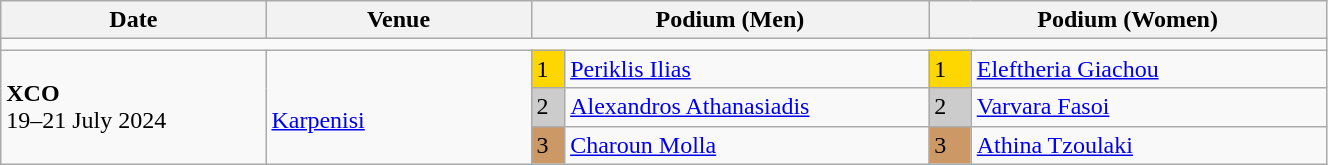<table class="wikitable" width=70%>
<tr>
<th>Date</th>
<th width=20%>Venue</th>
<th colspan=2 width=30%>Podium (Men)</th>
<th colspan=2 width=30%>Podium (Women)</th>
</tr>
<tr>
<td colspan=6></td>
</tr>
<tr>
<td rowspan=3><strong>XCO</strong> <br> 19–21 July 2024</td>
<td rowspan=3><br><a href='#'>Karpenisi</a></td>
<td bgcolor=FFD700>1</td>
<td><a href='#'>Periklis Ilias</a></td>
<td bgcolor=FFD700>1</td>
<td><a href='#'>Eleftheria Giachou</a></td>
</tr>
<tr>
<td bgcolor=CCCCCC>2</td>
<td><a href='#'>Alexandros Athanasiadis</a></td>
<td bgcolor=CCCCCC>2</td>
<td><a href='#'>Varvara Fasoi</a></td>
</tr>
<tr>
<td bgcolor=CC9966>3</td>
<td><a href='#'>Charoun Molla</a></td>
<td bgcolor=CC9966>3</td>
<td><a href='#'>Athina Tzoulaki</a></td>
</tr>
</table>
